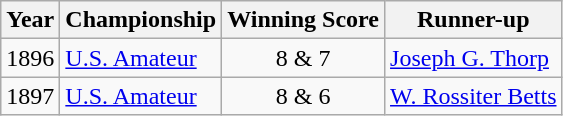<table class="wikitable">
<tr>
<th>Year</th>
<th>Championship</th>
<th>Winning Score</th>
<th>Runner-up</th>
</tr>
<tr>
<td>1896</td>
<td><a href='#'>U.S. Amateur</a></td>
<td align=center>8 & 7</td>
<td> <a href='#'>Joseph G. Thorp</a></td>
</tr>
<tr>
<td>1897</td>
<td><a href='#'>U.S. Amateur</a></td>
<td align=center>8 & 6</td>
<td> <a href='#'>W. Rossiter Betts</a></td>
</tr>
</table>
